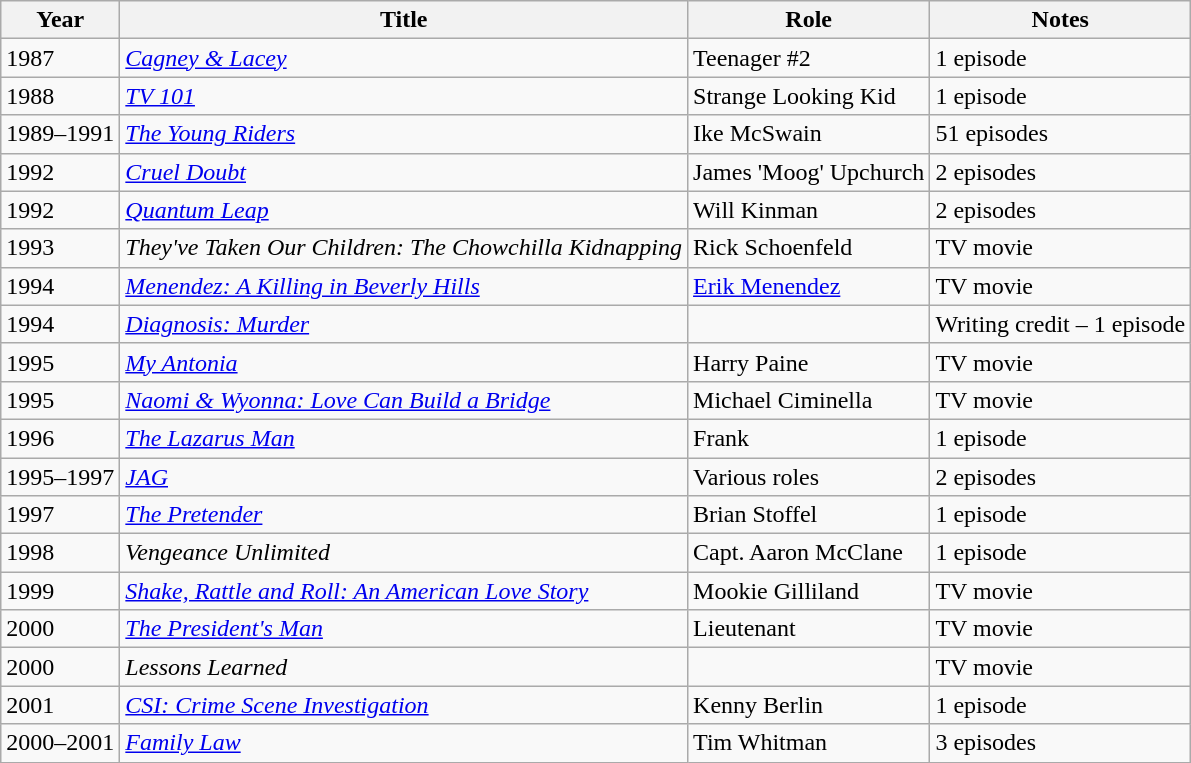<table class="wikitable sortable">
<tr>
<th>Year</th>
<th>Title</th>
<th>Role</th>
<th class="unsortable">Notes</th>
</tr>
<tr>
<td>1987</td>
<td><em><a href='#'>Cagney & Lacey</a></em></td>
<td>Teenager #2</td>
<td>1 episode</td>
</tr>
<tr>
<td>1988</td>
<td><em><a href='#'>TV 101</a></em></td>
<td>Strange Looking Kid</td>
<td>1 episode</td>
</tr>
<tr>
<td>1989–1991</td>
<td data-sort-value="Young Riders, The"><em><a href='#'>The Young Riders</a></em></td>
<td>Ike McSwain</td>
<td>51 episodes</td>
</tr>
<tr>
<td>1992</td>
<td><em><a href='#'>Cruel Doubt</a></em></td>
<td>James 'Moog' Upchurch</td>
<td>2 episodes</td>
</tr>
<tr>
<td>1992</td>
<td><em><a href='#'>Quantum Leap</a></em></td>
<td>Will Kinman</td>
<td>2 episodes</td>
</tr>
<tr>
<td>1993</td>
<td><em>They've Taken Our Children: The Chowchilla Kidnapping</em></td>
<td>Rick Schoenfeld</td>
<td>TV movie</td>
</tr>
<tr>
<td>1994</td>
<td><em><a href='#'>Menendez: A Killing in Beverly Hills</a></em></td>
<td><a href='#'>Erik Menendez</a></td>
<td>TV movie</td>
</tr>
<tr>
<td>1994</td>
<td><em><a href='#'>Diagnosis: Murder</a></em></td>
<td></td>
<td>Writing credit – 1 episode</td>
</tr>
<tr>
<td>1995</td>
<td><em><a href='#'>My Antonia</a></em></td>
<td>Harry Paine</td>
<td>TV movie</td>
</tr>
<tr>
<td>1995</td>
<td><em><a href='#'>Naomi & Wyonna: Love Can Build a Bridge</a></em></td>
<td>Michael Ciminella</td>
<td>TV movie</td>
</tr>
<tr>
<td>1996</td>
<td data-sort-value="Lazarus Man, The"><em><a href='#'>The Lazarus Man</a></em></td>
<td>Frank</td>
<td>1 episode</td>
</tr>
<tr>
<td>1995–1997</td>
<td><em><a href='#'>JAG</a></em></td>
<td>Various roles</td>
<td>2 episodes</td>
</tr>
<tr>
<td>1997</td>
<td data-sort-value="Pretender, The"><em><a href='#'>The Pretender</a></em></td>
<td>Brian Stoffel</td>
<td>1 episode</td>
</tr>
<tr>
<td>1998</td>
<td><em>Vengeance Unlimited</em></td>
<td>Capt. Aaron McClane</td>
<td>1 episode</td>
</tr>
<tr>
<td>1999</td>
<td><em><a href='#'>Shake, Rattle and Roll: An American Love Story</a></em></td>
<td>Mookie Gilliland</td>
<td>TV movie</td>
</tr>
<tr>
<td>2000</td>
<td data-sort-value="President's Man, The"><em><a href='#'>The President's Man</a></em></td>
<td>Lieutenant</td>
<td>TV movie</td>
</tr>
<tr>
<td>2000</td>
<td><em>Lessons Learned</em></td>
<td></td>
<td>TV movie</td>
</tr>
<tr>
<td>2001</td>
<td><em><a href='#'>CSI: Crime Scene Investigation</a></em></td>
<td>Kenny Berlin</td>
<td>1 episode</td>
</tr>
<tr>
<td>2000–2001</td>
<td><em><a href='#'>Family Law</a></em></td>
<td>Tim Whitman</td>
<td>3 episodes</td>
</tr>
</table>
